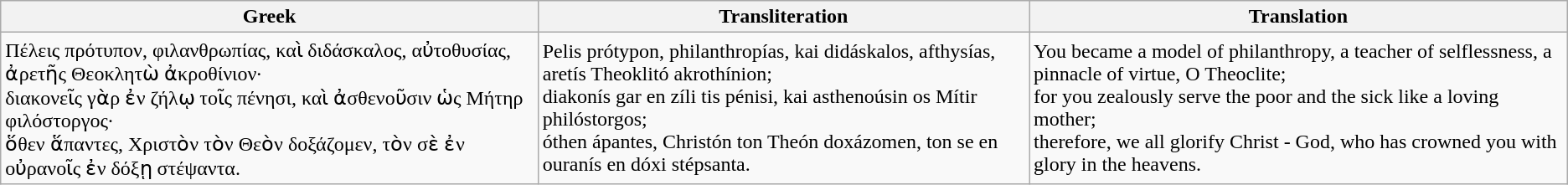<table class="wikitable">
<tr>
<th>Greek</th>
<th>Transliteration</th>
<th>Translation</th>
</tr>
<tr>
<td>Πέλεις πρότυπον, φιλανθρωπίας, καὶ διδάσκαλος, αὐτοθυσίας, ἀρετῆς Θεοκλητὼ ἀκροθίνιον· <br>διακονεῖς γὰρ ἐν ζήλῳ τοῖς πένησι, καὶ ἀσθενοῦσιν ὡς Μήτηρ φιλόστοργος· <br>ὅθεν ἅπαντες, Χριστὸν τὸν Θεὸν δοξάζομεν, τὸν σὲ ἐν οὐρανοῖς ἐν δόξῃ στέψαντα.</td>
<td>Pelis prótypon, philanthropías, kai didáskalos, afthysías, aretís Theoklitó akrothínion; <br>diakonís gar en zíli tis pénisi, kai asthenoúsin os Mítir philóstorgos; <br>óthen ápantes, Christón ton Theón doxázomen, ton se en ouranís en dóxi stépsanta.</td>
<td>You became a model of philanthropy, a teacher of selflessness, a pinnacle of virtue, O Theoclite; <br>for you zealously serve the poor and the sick like a loving mother; <br>therefore, we all glorify Christ - God, who has crowned you with glory in the heavens.</td>
</tr>
</table>
